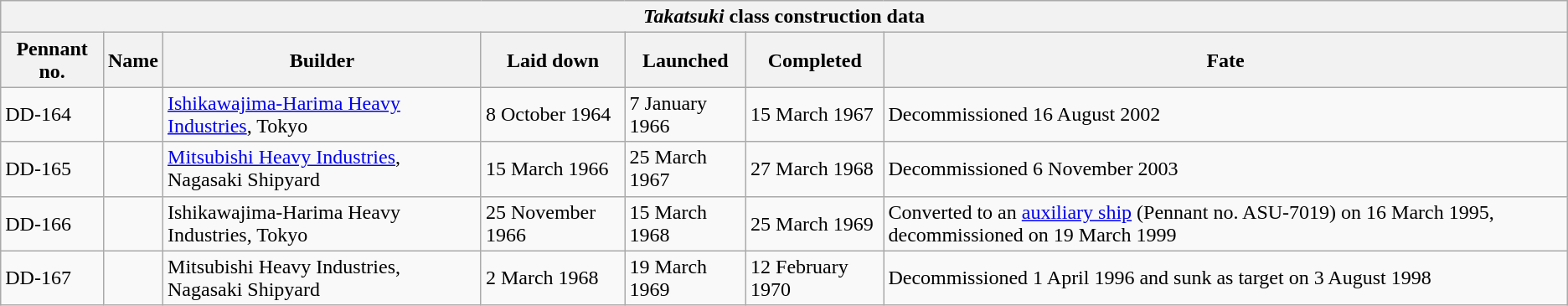<table class=wikitable>
<tr>
<th colspan="7" align="center"><em>Takatsuki</em> class construction data</th>
</tr>
<tr>
<th>Pennant no.</th>
<th>Name</th>
<th>Builder</th>
<th>Laid down</th>
<th>Launched</th>
<th>Completed</th>
<th>Fate</th>
</tr>
<tr>
<td>DD-164</td>
<td></td>
<td><a href='#'>Ishikawajima-Harima Heavy Industries</a>, Tokyo</td>
<td>8 October 1964</td>
<td>7 January 1966</td>
<td>15 March 1967</td>
<td>Decommissioned 16 August 2002</td>
</tr>
<tr>
<td>DD-165</td>
<td></td>
<td><a href='#'>Mitsubishi Heavy Industries</a>, Nagasaki Shipyard</td>
<td>15 March 1966</td>
<td>25 March 1967</td>
<td>27 March 1968</td>
<td>Decommissioned 6 November 2003</td>
</tr>
<tr>
<td>DD-166</td>
<td></td>
<td>Ishikawajima-Harima Heavy Industries, Tokyo</td>
<td>25 November 1966</td>
<td>15 March 1968</td>
<td>25 March 1969</td>
<td>Converted to an <a href='#'>auxiliary ship</a> (Pennant no. ASU-7019) on 16 March 1995, decommissioned on 19 March 1999</td>
</tr>
<tr>
<td>DD-167</td>
<td></td>
<td>Mitsubishi Heavy Industries, Nagasaki Shipyard</td>
<td>2 March 1968</td>
<td>19 March 1969</td>
<td>12 February 1970</td>
<td>Decommissioned 1 April 1996 and sunk as target on 3 August 1998</td>
</tr>
</table>
